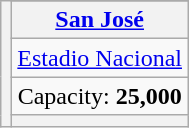<table class="wikitable" style="text-align:center">
<tr>
<th rowspan="8"></th>
</tr>
<tr>
<th><a href='#'>San José</a></th>
</tr>
<tr>
<td><a href='#'>Estadio Nacional</a></td>
</tr>
<tr>
<td>Capacity: <strong>25,000</strong></td>
</tr>
<tr>
<th></th>
</tr>
</table>
